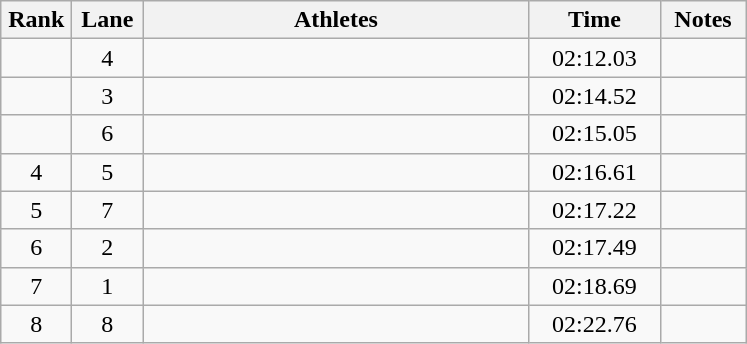<table class="wikitable sortable" style="text-align:center;">
<tr>
<th width=40>Rank</th>
<th width=40>Lane</th>
<th width=250>Athletes</th>
<th width=80>Time</th>
<th width=50>Notes</th>
</tr>
<tr>
<td></td>
<td>4</td>
<td align=left></td>
<td>02:12.03</td>
<td></td>
</tr>
<tr>
<td></td>
<td>3</td>
<td align=left></td>
<td>02:14.52</td>
<td></td>
</tr>
<tr>
<td></td>
<td>6</td>
<td align=left></td>
<td>02:15.05</td>
<td></td>
</tr>
<tr>
<td>4</td>
<td>5</td>
<td align=left></td>
<td>02:16.61</td>
<td></td>
</tr>
<tr>
<td>5</td>
<td>7</td>
<td align=left></td>
<td>02:17.22</td>
<td></td>
</tr>
<tr>
<td>6</td>
<td>2</td>
<td align=left></td>
<td>02:17.49</td>
<td></td>
</tr>
<tr>
<td>7</td>
<td>1</td>
<td align=left></td>
<td>02:18.69</td>
<td></td>
</tr>
<tr>
<td>8</td>
<td>8</td>
<td align=left></td>
<td>02:22.76</td>
<td></td>
</tr>
</table>
